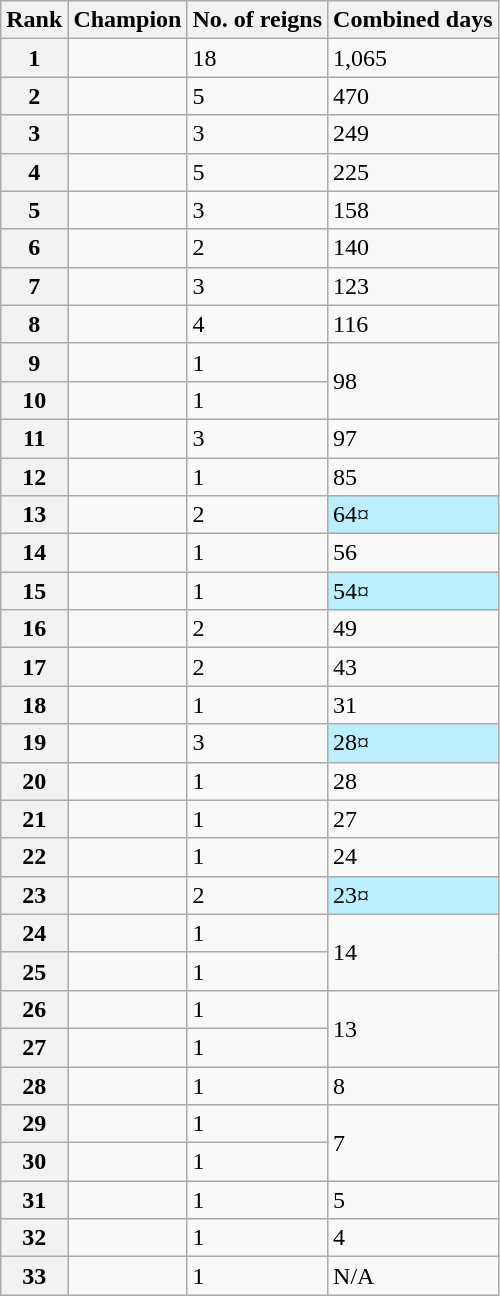<table class="wikitable sortable">
<tr>
<th scope=col>Rank</th>
<th scope=col>Champion</th>
<th scope=col>No. of reigns</th>
<th scope=col>Combined days</th>
</tr>
<tr>
<th scope=row>1</th>
<td></td>
<td>18</td>
<td>1,065</td>
</tr>
<tr>
<th scope=row>2</th>
<td></td>
<td>5</td>
<td>470</td>
</tr>
<tr>
<th scope=row>3</th>
<td></td>
<td>3</td>
<td>249</td>
</tr>
<tr>
<th scope=row>4</th>
<td></td>
<td>5</td>
<td>225</td>
</tr>
<tr>
<th scope=row>5</th>
<td></td>
<td>3</td>
<td>158</td>
</tr>
<tr>
<th scope=row>6</th>
<td></td>
<td>2</td>
<td>140</td>
</tr>
<tr>
<th scope=row>7</th>
<td></td>
<td>3</td>
<td>123</td>
</tr>
<tr>
<th scope=row>8</th>
<td></td>
<td>4</td>
<td>116</td>
</tr>
<tr>
<th scope=row>9</th>
<td></td>
<td>1</td>
<td rowspan=2>98</td>
</tr>
<tr>
<th scope=row>10</th>
<td></td>
<td>1</td>
</tr>
<tr>
<th scope=row>11</th>
<td></td>
<td>3</td>
<td>97</td>
</tr>
<tr>
<th scope=row>12</th>
<td></td>
<td>1</td>
<td>85</td>
</tr>
<tr>
<th scope=row>13</th>
<td></td>
<td>2</td>
<td style="background-color:#bbeeff">64¤</td>
</tr>
<tr>
<th scope=row>14</th>
<td></td>
<td>1</td>
<td>56</td>
</tr>
<tr>
<th scope=row>15</th>
<td></td>
<td>1</td>
<td style="background-color:#bbeeff">54¤</td>
</tr>
<tr>
<th scope=row>16</th>
<td></td>
<td>2</td>
<td>49</td>
</tr>
<tr>
<th scope=row>17</th>
<td></td>
<td>2</td>
<td>43</td>
</tr>
<tr>
<th scope=row>18</th>
<td></td>
<td>1</td>
<td>31</td>
</tr>
<tr>
<th scope=row>19</th>
<td></td>
<td>3</td>
<td style="background-color:#bbeeff">28¤</td>
</tr>
<tr>
<th scope=row>20</th>
<td></td>
<td>1</td>
<td>28</td>
</tr>
<tr>
<th scope=row>21</th>
<td></td>
<td>1</td>
<td>27</td>
</tr>
<tr>
<th scope=row>22</th>
<td></td>
<td>1</td>
<td>24</td>
</tr>
<tr>
<th scope=row>23</th>
<td></td>
<td>2</td>
<td style="background-color:#bbeeff">23¤</td>
</tr>
<tr>
<th scope=row>24</th>
<td></td>
<td>1</td>
<td rowspan=2>14</td>
</tr>
<tr>
<th scope=row>25</th>
<td></td>
<td>1</td>
</tr>
<tr>
<th scope=row>26</th>
<td></td>
<td>1</td>
<td rowspan=2>13</td>
</tr>
<tr>
<th scope=row>27</th>
<td></td>
<td>1</td>
</tr>
<tr>
<th scope=row>28</th>
<td></td>
<td>1</td>
<td>8</td>
</tr>
<tr>
<th scope=row>29</th>
<td></td>
<td>1</td>
<td rowspan=2>7</td>
</tr>
<tr>
<th scope=row>30</th>
<td></td>
<td>1</td>
</tr>
<tr>
<th scope=row>31</th>
<td></td>
<td>1</td>
<td>5</td>
</tr>
<tr>
<th scope=row>32</th>
<td></td>
<td>1</td>
<td>4</td>
</tr>
<tr>
<th scope=row>33</th>
<td></td>
<td>1</td>
<td>N/A</td>
</tr>
</table>
